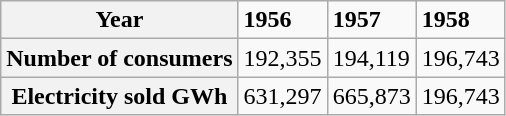<table class="wikitable">
<tr>
<th>Year</th>
<td><strong>1956</strong></td>
<td><strong>1957</strong></td>
<td><strong>1958</strong></td>
</tr>
<tr>
<th>Number of consumers</th>
<td>192,355</td>
<td>194,119</td>
<td>196,743</td>
</tr>
<tr>
<th>Electricity sold GWh</th>
<td>631,297</td>
<td>665,873</td>
<td>196,743</td>
</tr>
</table>
